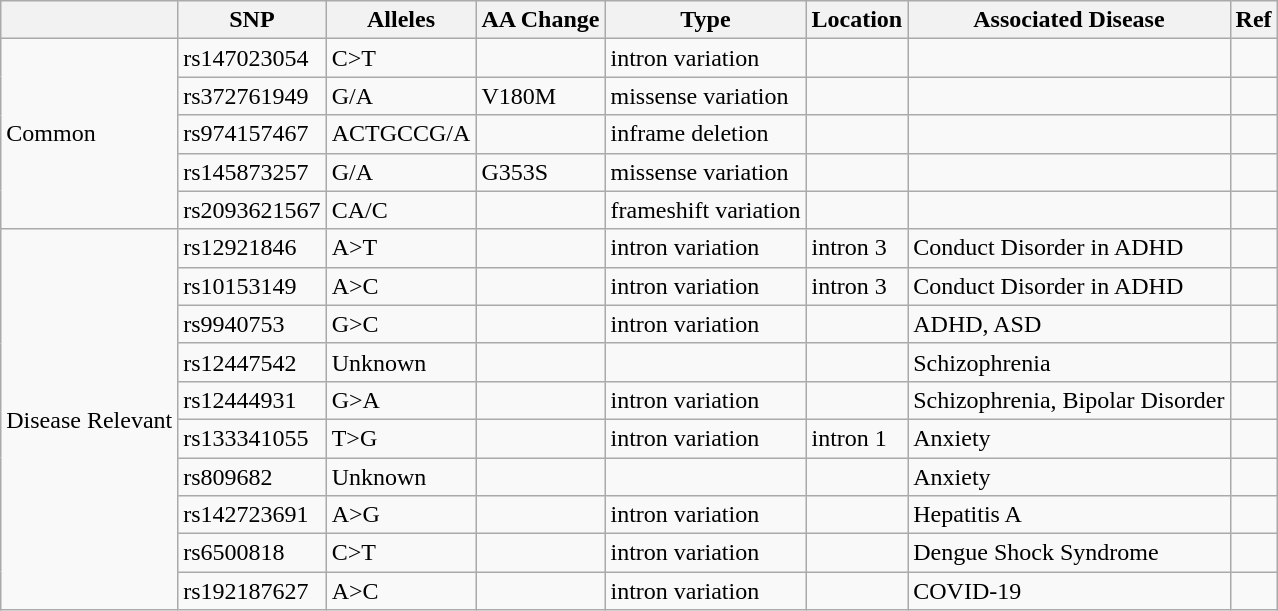<table class="wikitable">
<tr>
<th></th>
<th>SNP</th>
<th>Alleles</th>
<th>AA Change</th>
<th>Type</th>
<th>Location</th>
<th>Associated Disease</th>
<th>Ref</th>
</tr>
<tr>
<td rowspan="5">Common</td>
<td>rs147023054</td>
<td>C>T</td>
<td></td>
<td>intron variation</td>
<td></td>
<td></td>
<td></td>
</tr>
<tr>
<td>rs372761949</td>
<td>G/A</td>
<td>V180M</td>
<td>missense variation</td>
<td></td>
<td></td>
<td></td>
</tr>
<tr>
<td>rs974157467</td>
<td>ACTGCCG/A</td>
<td></td>
<td>inframe deletion</td>
<td></td>
<td></td>
<td></td>
</tr>
<tr>
<td>rs145873257</td>
<td>G/A</td>
<td>G353S</td>
<td>missense variation</td>
<td></td>
<td></td>
<td></td>
</tr>
<tr>
<td>rs2093621567</td>
<td>CA/C</td>
<td></td>
<td>frameshift variation</td>
<td></td>
<td></td>
<td></td>
</tr>
<tr>
<td rowspan="10">Disease Relevant</td>
<td>rs12921846</td>
<td>A>T</td>
<td></td>
<td>intron variation</td>
<td>intron 3</td>
<td>Conduct Disorder in ADHD</td>
<td></td>
</tr>
<tr>
<td>rs10153149</td>
<td>A>C</td>
<td></td>
<td>intron variation</td>
<td>intron 3</td>
<td>Conduct Disorder in ADHD</td>
<td></td>
</tr>
<tr>
<td>rs9940753</td>
<td>G>C</td>
<td></td>
<td>intron variation</td>
<td></td>
<td>ADHD, ASD</td>
<td></td>
</tr>
<tr>
<td>rs12447542</td>
<td>Unknown</td>
<td></td>
<td></td>
<td></td>
<td>Schizophrenia</td>
<td></td>
</tr>
<tr>
<td>rs12444931</td>
<td>G>A</td>
<td></td>
<td>intron variation</td>
<td></td>
<td>Schizophrenia, Bipolar Disorder</td>
<td></td>
</tr>
<tr>
<td>rs133341055</td>
<td>T>G</td>
<td></td>
<td>intron variation</td>
<td>intron 1</td>
<td>Anxiety</td>
<td></td>
</tr>
<tr>
<td>rs809682</td>
<td>Unknown</td>
<td></td>
<td></td>
<td></td>
<td>Anxiety</td>
<td></td>
</tr>
<tr>
<td>rs142723691</td>
<td>A>G</td>
<td></td>
<td>intron variation</td>
<td></td>
<td>Hepatitis A</td>
<td></td>
</tr>
<tr>
<td>rs6500818</td>
<td>C>T</td>
<td></td>
<td>intron variation</td>
<td></td>
<td>Dengue Shock Syndrome</td>
<td></td>
</tr>
<tr>
<td>rs192187627</td>
<td>A>C</td>
<td></td>
<td>intron variation</td>
<td></td>
<td>COVID-19</td>
<td></td>
</tr>
</table>
